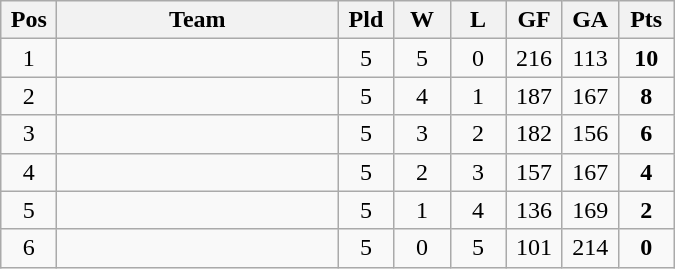<table class="wikitable" style="text-align: center;">
<tr>
<th width="30">Pos</th>
<th width="180">Team</th>
<th width="30">Pld</th>
<th width="30">W</th>
<th width="30">L</th>
<th width="30">GF</th>
<th width="30">GA</th>
<th width="30">Pts</th>
</tr>
<tr>
<td>1</td>
<td align="left"></td>
<td>5</td>
<td>5</td>
<td>0</td>
<td>216</td>
<td>113</td>
<td><strong>10</strong></td>
</tr>
<tr>
<td>2</td>
<td align="left"></td>
<td>5</td>
<td>4</td>
<td>1</td>
<td>187</td>
<td>167</td>
<td><strong>8</strong></td>
</tr>
<tr>
<td>3</td>
<td align="left"></td>
<td>5</td>
<td>3</td>
<td>2</td>
<td>182</td>
<td>156</td>
<td><strong>6</strong></td>
</tr>
<tr>
<td>4</td>
<td align="left"></td>
<td>5</td>
<td>2</td>
<td>3</td>
<td>157</td>
<td>167</td>
<td><strong>4</strong></td>
</tr>
<tr>
<td>5</td>
<td align="left"></td>
<td>5</td>
<td>1</td>
<td>4</td>
<td>136</td>
<td>169</td>
<td><strong>2</strong></td>
</tr>
<tr>
<td>6</td>
<td align="left"></td>
<td>5</td>
<td>0</td>
<td>5</td>
<td>101</td>
<td>214</td>
<td><strong>0</strong></td>
</tr>
</table>
